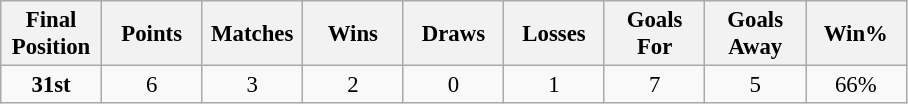<table class="wikitable" style="font-size: 95%; text-align: center;">
<tr>
<th width=60>Final Position</th>
<th width=60>Points</th>
<th width=60>Matches</th>
<th width=60>Wins</th>
<th width=60>Draws</th>
<th width=60>Losses</th>
<th width=60>Goals For</th>
<th width=60>Goals Away</th>
<th width=60>Win%</th>
</tr>
<tr>
<td><strong>31st</strong></td>
<td>6</td>
<td>3</td>
<td>2</td>
<td>0</td>
<td>1</td>
<td>7</td>
<td>5</td>
<td>66%</td>
</tr>
</table>
